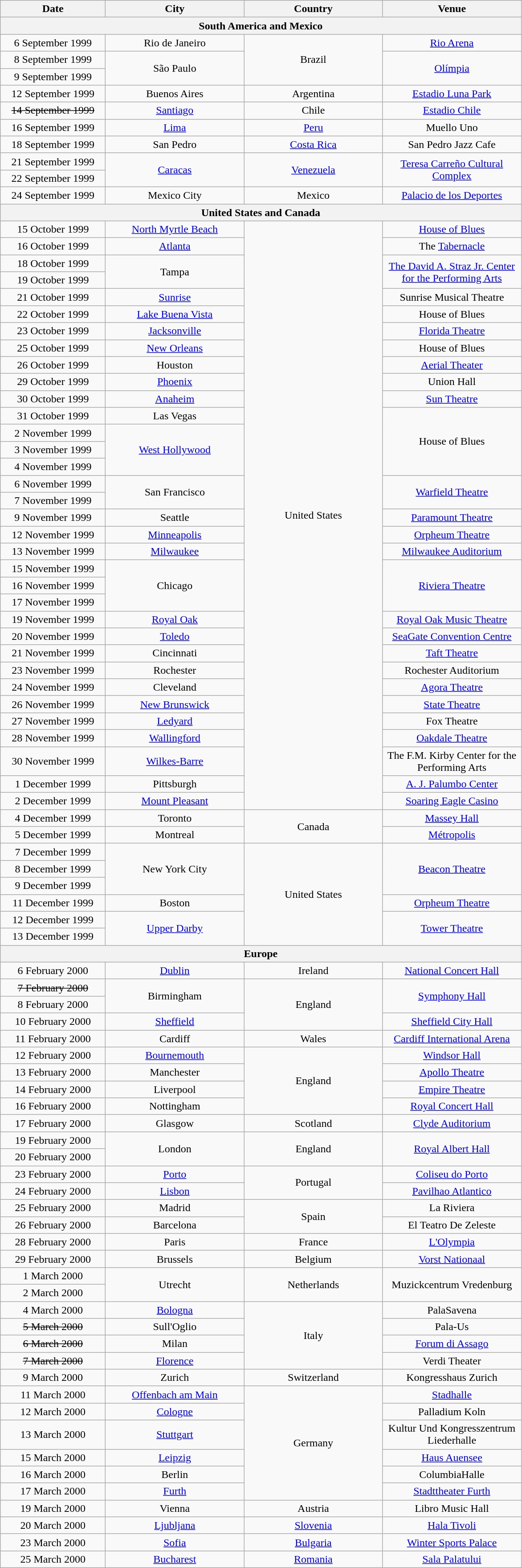<table class="wikitable" style="text-align:center;">
<tr>
<th style="width:150px;">Date</th>
<th style="width:200px;">City</th>
<th style="width:200px;">Country</th>
<th style="width:200px;">Venue</th>
</tr>
<tr>
<th colspan="4">South America and Mexico</th>
</tr>
<tr>
<td>6 September 1999</td>
<td>Rio de Janeiro</td>
<td rowspan="3">Brazil</td>
<td><a href='#'>Rio Arena</a></td>
</tr>
<tr>
<td>8 September 1999</td>
<td rowspan="2">São Paulo</td>
<td rowspan="2"><a href='#'>Olímpia</a></td>
</tr>
<tr>
<td>9 September 1999</td>
</tr>
<tr>
<td>12 September 1999</td>
<td>Buenos Aires</td>
<td>Argentina</td>
<td><a href='#'>Estadio Luna Park</a></td>
</tr>
<tr>
<td><s>14 September 1999</s></td>
<td><a href='#'>Santiago</a></td>
<td>Chile</td>
<td><a href='#'>Estadio Chile</a></td>
</tr>
<tr>
<td>16 September 1999</td>
<td><a href='#'>Lima</a></td>
<td><a href='#'>Peru</a></td>
<td>Muello Uno</td>
</tr>
<tr>
<td>18 September 1999</td>
<td>San Pedro</td>
<td><a href='#'>Costa Rica</a></td>
<td>San Pedro Jazz Cafe</td>
</tr>
<tr>
<td>21 September 1999</td>
<td rowspan="2"><a href='#'>Caracas</a></td>
<td rowspan="2"><a href='#'>Venezuela</a></td>
<td rowspan="2"><a href='#'>Teresa Carreño Cultural Complex</a></td>
</tr>
<tr>
<td>22 September 1999</td>
</tr>
<tr>
<td>24 September 1999</td>
<td>Mexico City</td>
<td>Mexico</td>
<td><a href='#'>Palacio de los Deportes</a></td>
</tr>
<tr>
<th colspan="4">United States and Canada</th>
</tr>
<tr>
<td>15 October 1999</td>
<td><a href='#'>North Myrtle Beach</a></td>
<td rowspan="34">United States</td>
<td><a href='#'>House of Blues</a></td>
</tr>
<tr>
<td>16 October 1999</td>
<td><a href='#'>Atlanta</a></td>
<td>The <a href='#'>Tabernacle</a></td>
</tr>
<tr>
<td>18 October 1999</td>
<td rowspan="2">Tampa</td>
<td rowspan="2"><a href='#'>The David A. Straz Jr. Center for the Performing Arts</a></td>
</tr>
<tr>
<td>19 October 1999</td>
</tr>
<tr>
<td>21 October 1999</td>
<td><a href='#'>Sunrise</a></td>
<td>Sunrise Musical Theatre</td>
</tr>
<tr>
<td>22 October 1999</td>
<td><a href='#'>Lake Buena Vista</a></td>
<td>House of Blues</td>
</tr>
<tr>
<td>23 October 1999</td>
<td><a href='#'>Jacksonville</a></td>
<td><a href='#'>Florida Theatre</a></td>
</tr>
<tr>
<td>25 October 1999</td>
<td><a href='#'>New Orleans</a></td>
<td>House of Blues</td>
</tr>
<tr>
<td>26 October 1999</td>
<td>Houston</td>
<td><a href='#'>Aerial Theater</a></td>
</tr>
<tr>
<td>29 October 1999</td>
<td><a href='#'>Phoenix</a></td>
<td>Union Hall</td>
</tr>
<tr>
<td>30 October 1999</td>
<td><a href='#'>Anaheim</a></td>
<td><a href='#'>Sun Theatre</a></td>
</tr>
<tr>
<td>31 October 1999</td>
<td>Las Vegas</td>
<td rowspan="4">House of Blues</td>
</tr>
<tr>
<td>2 November 1999</td>
<td rowspan="3"><a href='#'>West Hollywood</a></td>
</tr>
<tr>
<td>3 November 1999</td>
</tr>
<tr>
<td>4 November 1999</td>
</tr>
<tr>
<td>6 November 1999</td>
<td rowspan="2">San Francisco</td>
<td rowspan="2"><a href='#'>Warfield Theatre</a></td>
</tr>
<tr>
<td>7 November 1999</td>
</tr>
<tr>
<td>9 November 1999</td>
<td>Seattle</td>
<td><a href='#'>Paramount Theatre</a></td>
</tr>
<tr>
<td>12 November 1999</td>
<td><a href='#'>Minneapolis</a></td>
<td><a href='#'>Orpheum Theatre</a></td>
</tr>
<tr>
<td>13 November 1999</td>
<td><a href='#'>Milwaukee</a></td>
<td><a href='#'>Milwaukee Auditorium</a></td>
</tr>
<tr>
<td>15 November 1999</td>
<td rowspan="3">Chicago</td>
<td rowspan="3"><a href='#'>Riviera Theatre</a></td>
</tr>
<tr>
<td>16 November 1999</td>
</tr>
<tr>
<td>17 November 1999</td>
</tr>
<tr>
<td>19 November 1999</td>
<td><a href='#'>Royal Oak</a></td>
<td><a href='#'>Royal Oak Music Theatre</a></td>
</tr>
<tr>
<td>20 November 1999</td>
<td><a href='#'>Toledo</a></td>
<td><a href='#'>SeaGate Convention Centre</a></td>
</tr>
<tr>
<td>21 November 1999</td>
<td>Cincinnati</td>
<td><a href='#'>Taft Theatre</a></td>
</tr>
<tr>
<td>23 November 1999</td>
<td>Rochester</td>
<td>Rochester Auditorium</td>
</tr>
<tr>
<td>24 November 1999</td>
<td>Cleveland</td>
<td><a href='#'>Agora Theatre</a></td>
</tr>
<tr>
<td>26 November 1999</td>
<td><a href='#'>New Brunswick</a></td>
<td><a href='#'>State Theatre</a></td>
</tr>
<tr>
<td>27 November 1999</td>
<td><a href='#'>Ledyard</a></td>
<td>Fox Theatre</td>
</tr>
<tr>
<td>28 November 1999</td>
<td><a href='#'>Wallingford</a></td>
<td><a href='#'>Oakdale Theatre</a></td>
</tr>
<tr>
<td>30 November 1999</td>
<td><a href='#'>Wilkes-Barre</a></td>
<td>The F.M. Kirby Center for the Performing Arts</td>
</tr>
<tr>
<td>1 December 1999</td>
<td>Pittsburgh</td>
<td><a href='#'>A. J. Palumbo Center</a></td>
</tr>
<tr>
<td>2 December 1999</td>
<td><a href='#'>Mount Pleasant</a></td>
<td><a href='#'>Soaring Eagle Casino</a></td>
</tr>
<tr>
<td>4 December 1999</td>
<td>Toronto</td>
<td rowspan="2">Canada</td>
<td><a href='#'>Massey Hall</a></td>
</tr>
<tr>
<td>5 December 1999</td>
<td>Montreal</td>
<td><a href='#'>Métropolis</a></td>
</tr>
<tr>
<td>7 December 1999</td>
<td rowspan="3">New York City</td>
<td rowspan="6">United States</td>
<td rowspan="3"><a href='#'>Beacon Theatre</a></td>
</tr>
<tr>
<td>8 December 1999</td>
</tr>
<tr>
<td>9 December 1999</td>
</tr>
<tr>
<td>11 December 1999</td>
<td>Boston</td>
<td><a href='#'>Orpheum Theatre</a></td>
</tr>
<tr>
<td>12 December 1999</td>
<td rowspan="2"><a href='#'>Upper Darby</a></td>
<td rowspan="2"><a href='#'>Tower Theatre</a></td>
</tr>
<tr>
<td>13 December 1999</td>
</tr>
<tr>
<th colspan="4">Europe</th>
</tr>
<tr>
<td>6 February 2000</td>
<td><a href='#'>Dublin</a></td>
<td>Ireland</td>
<td><a href='#'>National Concert Hall</a></td>
</tr>
<tr>
<td><s>7 February 2000</s></td>
<td rowspan="2">Birmingham</td>
<td rowspan="3">England</td>
<td rowspan="2"><a href='#'>Symphony Hall</a></td>
</tr>
<tr>
<td>8 February 2000</td>
</tr>
<tr>
<td>10 February 2000</td>
<td><a href='#'>Sheffield</a></td>
<td><a href='#'>Sheffield City Hall</a></td>
</tr>
<tr>
<td>11 February 2000</td>
<td>Cardiff</td>
<td>Wales</td>
<td><a href='#'>Cardiff International Arena</a></td>
</tr>
<tr>
<td>12 February 2000</td>
<td><a href='#'>Bournemouth</a></td>
<td rowspan="4">England</td>
<td><a href='#'>Windsor Hall</a></td>
</tr>
<tr>
<td>13 February 2000</td>
<td>Manchester</td>
<td><a href='#'>Apollo Theatre</a></td>
</tr>
<tr>
<td>14 February 2000</td>
<td>Liverpool</td>
<td><a href='#'>Empire Theatre</a></td>
</tr>
<tr>
<td>16 February 2000</td>
<td>Nottingham</td>
<td><a href='#'>Royal Concert Hall</a></td>
</tr>
<tr>
<td>17 February 2000</td>
<td>Glasgow</td>
<td>Scotland</td>
<td><a href='#'>Clyde Auditorium</a></td>
</tr>
<tr>
<td>19 February 2000</td>
<td rowspan="2">London</td>
<td rowspan="2">England</td>
<td rowspan="2"><a href='#'>Royal Albert Hall</a></td>
</tr>
<tr>
<td>20 February 2000</td>
</tr>
<tr>
<td>23 February 2000</td>
<td><a href='#'>Porto</a></td>
<td rowspan="2">Portugal</td>
<td><a href='#'>Coliseu do Porto</a></td>
</tr>
<tr>
<td>24 February 2000</td>
<td><a href='#'>Lisbon</a></td>
<td><a href='#'>Pavilhao Atlantico</a></td>
</tr>
<tr>
<td>25 February 2000</td>
<td>Madrid</td>
<td rowspan="2">Spain</td>
<td>La Riviera</td>
</tr>
<tr>
<td>26 February 2000</td>
<td>Barcelona</td>
<td>El Teatro De Zeleste</td>
</tr>
<tr>
<td>28 February 2000</td>
<td>Paris</td>
<td>France</td>
<td><a href='#'>L'Olympia</a></td>
</tr>
<tr>
<td>29 February 2000</td>
<td>Brussels</td>
<td>Belgium</td>
<td><a href='#'>Vorst Nationaal</a></td>
</tr>
<tr>
<td>1 March 2000</td>
<td rowspan="2">Utrecht</td>
<td rowspan="2">Netherlands</td>
<td rowspan="2">Muzickcentrum Vredenburg</td>
</tr>
<tr>
<td>2 March 2000</td>
</tr>
<tr>
<td>4 March 2000</td>
<td><a href='#'>Bologna</a></td>
<td rowspan="4">Italy</td>
<td>PalaSavena</td>
</tr>
<tr>
<td><s>5 March 2000</s></td>
<td>Sull'Oglio</td>
<td>Pala-Us</td>
</tr>
<tr>
<td><s>6 March 2000</s></td>
<td>Milan</td>
<td><a href='#'>Forum di Assago</a></td>
</tr>
<tr>
<td><s>7 March 2000</s></td>
<td><a href='#'>Florence</a></td>
<td>Verdi Theater</td>
</tr>
<tr>
<td>9 March 2000</td>
<td>Zurich</td>
<td>Switzerland</td>
<td>Kongresshaus Zurich</td>
</tr>
<tr>
<td>11 March 2000</td>
<td><a href='#'>Offenbach am Main</a></td>
<td rowspan="6">Germany</td>
<td><a href='#'>Stadhalle</a></td>
</tr>
<tr>
<td>12 March 2000</td>
<td><a href='#'>Cologne</a></td>
<td>Palladium Koln</td>
</tr>
<tr>
<td>13 March 2000</td>
<td><a href='#'>Stuttgart</a></td>
<td>Kultur Und Kongresszentrum Liederhalle</td>
</tr>
<tr>
<td>15 March 2000</td>
<td><a href='#'>Leipzig</a></td>
<td><a href='#'>Haus Auensee</a></td>
</tr>
<tr>
<td>16 March 2000</td>
<td>Berlin</td>
<td>ColumbiaHalle</td>
</tr>
<tr>
<td>17 March 2000</td>
<td><a href='#'>Furth</a></td>
<td><a href='#'>Stadttheater Furth</a></td>
</tr>
<tr>
<td>19 March 2000</td>
<td>Vienna</td>
<td>Austria</td>
<td>Libro Music Hall</td>
</tr>
<tr>
<td>20 March 2000</td>
<td><a href='#'>Ljubljana</a></td>
<td><a href='#'>Slovenia</a></td>
<td><a href='#'>Hala Tivoli</a></td>
</tr>
<tr>
<td>23 March 2000</td>
<td><a href='#'>Sofia</a></td>
<td><a href='#'>Bulgaria</a></td>
<td><a href='#'>Winter Sports Palace</a></td>
</tr>
<tr>
<td>25 March 2000</td>
<td><a href='#'>Bucharest</a></td>
<td><a href='#'>Romania</a></td>
<td><a href='#'>Sala Palatului</a></td>
</tr>
</table>
